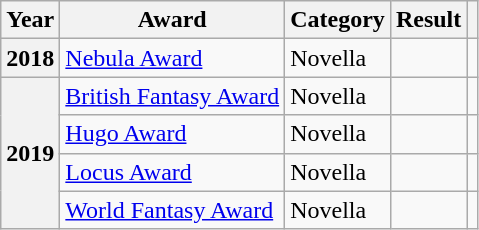<table class="wikitable sortable">
<tr>
<th>Year</th>
<th>Award</th>
<th>Category</th>
<th>Result</th>
<th></th>
</tr>
<tr>
<th>2018</th>
<td><a href='#'>Nebula Award</a></td>
<td>Novella</td>
<td></td>
<td></td>
</tr>
<tr>
<th rowspan=4>2019</th>
<td><a href='#'>British Fantasy Award</a></td>
<td>Novella</td>
<td></td>
<td></td>
</tr>
<tr>
<td><a href='#'>Hugo Award</a></td>
<td>Novella</td>
<td></td>
<td></td>
</tr>
<tr>
<td><a href='#'>Locus Award</a></td>
<td>Novella</td>
<td></td>
<td></td>
</tr>
<tr>
<td><a href='#'>World Fantasy Award</a></td>
<td>Novella</td>
<td></td>
<td></td>
</tr>
</table>
